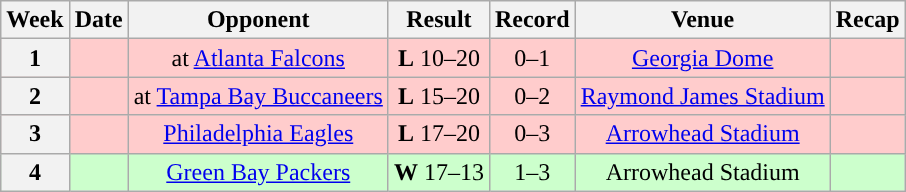<table class="wikitable" style="text-align:center">
<tr>
<th>Week</th>
<th>Date</th>
<th>Opponent</th>
<th>Result</th>
<th>Record</th>
<th>Venue</th>
<th>Recap</th>
</tr>
<tr style="background:#fcc">
<th>1</th>
<td></td>
<td>at <a href='#'>Atlanta Falcons</a></td>
<td><strong>L</strong> 10–20</td>
<td>0–1</td>
<td><a href='#'>Georgia Dome</a></td>
<td></td>
</tr>
<tr style="background:#fcc">
<th>2</th>
<td></td>
<td>at <a href='#'>Tampa Bay Buccaneers</a></td>
<td><strong>L</strong> 15–20</td>
<td>0–2</td>
<td><a href='#'>Raymond James Stadium</a></td>
<td></td>
</tr>
<tr style="background:#fcc">
<th>3</th>
<td></td>
<td><a href='#'>Philadelphia Eagles</a></td>
<td><strong>L</strong> 17–20</td>
<td>0–3</td>
<td><a href='#'>Arrowhead Stadium</a></td>
<td></td>
</tr>
<tr style="background:#cfc">
<th>4</th>
<td></td>
<td><a href='#'>Green Bay Packers</a></td>
<td><strong>W</strong> 17–13</td>
<td>1–3</td>
<td>Arrowhead Stadium</td>
<td></td>
</tr>
</table>
